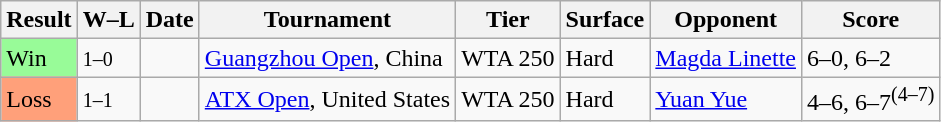<table class="sortable wikitable">
<tr>
<th>Result</th>
<th class=unsortable>W–L</th>
<th>Date</th>
<th>Tournament</th>
<th>Tier</th>
<th>Surface</th>
<th>Opponent</th>
<th class=unsortable>Score</th>
</tr>
<tr>
<td bgcolor=98FB98>Win</td>
<td><small>1–0</small></td>
<td><a href='#'></a></td>
<td><a href='#'>Guangzhou Open</a>, China</td>
<td>WTA 250</td>
<td>Hard</td>
<td> <a href='#'>Magda Linette</a></td>
<td>6–0, 6–2</td>
</tr>
<tr>
<td bgcolor=FFA07A>Loss</td>
<td><small>1–1</small></td>
<td><a href='#'></a></td>
<td><a href='#'>ATX Open</a>, United States</td>
<td>WTA 250</td>
<td>Hard</td>
<td> <a href='#'>Yuan Yue</a></td>
<td>4–6, 6–7<sup>(4–7)</sup></td>
</tr>
</table>
